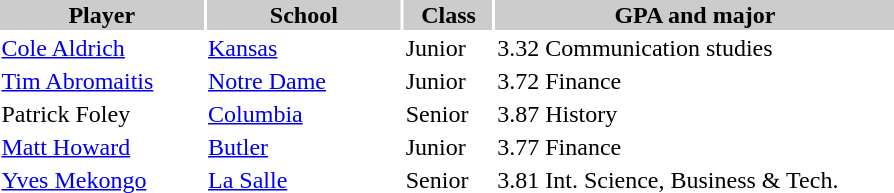<table style="width:600px" "border:'1' 'solid' 'gray' ">
<tr>
<th style="background:#ccc; width:23%;">Player</th>
<th style="background:#ccc; width:22%;">School</th>
<th style="background:#ccc; width:10%;">Class</th>
<th style="background:#ccc; width:45%;">GPA and major</th>
</tr>
<tr>
<td><a href='#'>Cole Aldrich</a></td>
<td><a href='#'>Kansas</a></td>
<td>Junior</td>
<td>3.32 Communication studies</td>
</tr>
<tr>
<td><a href='#'>Tim Abromaitis</a></td>
<td><a href='#'>Notre Dame</a></td>
<td>Junior</td>
<td>3.72 Finance</td>
</tr>
<tr>
<td>Patrick Foley</td>
<td><a href='#'>Columbia</a></td>
<td>Senior</td>
<td>3.87 History</td>
</tr>
<tr>
<td><a href='#'>Matt Howard</a></td>
<td><a href='#'>Butler</a></td>
<td>Junior</td>
<td>3.77 Finance</td>
</tr>
<tr>
<td><a href='#'>Yves Mekongo</a></td>
<td><a href='#'>La Salle</a></td>
<td>Senior</td>
<td>3.81 Int. Science, Business & Tech.</td>
</tr>
</table>
